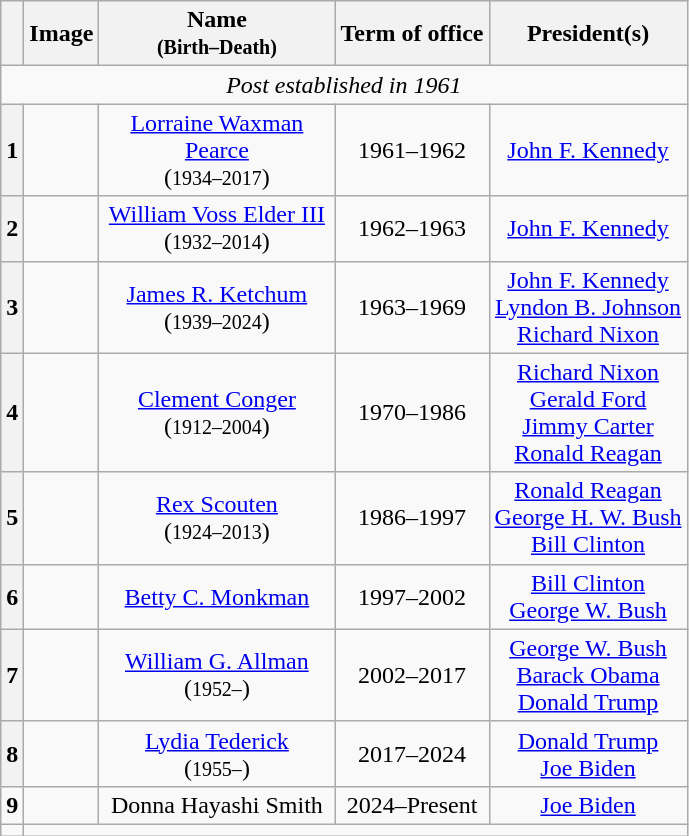<table class="wikitable" style="text-align:center">
<tr>
<th></th>
<th>Image</th>
<th width=150>Name<br><small>(Birth–Death)</small></th>
<th colspan=1>Term of office</th>
<th>President(s)</th>
</tr>
<tr>
<td colspan=6 align=center><em>Post established in 1961</em></td>
</tr>
<tr>
<th>1</th>
<td></td>
<td><a href='#'>Lorraine Waxman Pearce</a><br>(<small>1934–2017</small>)</td>
<td>1961–1962</td>
<td><a href='#'>John F. Kennedy</a></td>
</tr>
<tr>
<th>2</th>
<td></td>
<td><a href='#'>William Voss Elder III</a><br>(<small>1932–2014</small>)</td>
<td>1962–1963</td>
<td><a href='#'>John F. Kennedy</a></td>
</tr>
<tr>
<th>3</th>
<td></td>
<td><a href='#'>James R. Ketchum</a><br>(<small>1939–2024</small>)</td>
<td>1963–1969</td>
<td><a href='#'>John F. Kennedy</a><br><a href='#'>Lyndon B. Johnson</a><br><a href='#'>Richard Nixon</a></td>
</tr>
<tr>
<th>4</th>
<td></td>
<td><a href='#'>Clement Conger</a><br>(<small>1912–2004</small>)</td>
<td>1970–1986</td>
<td><a href='#'>Richard Nixon</a><br><a href='#'>Gerald Ford</a><br><a href='#'>Jimmy Carter</a><br><a href='#'>Ronald Reagan</a></td>
</tr>
<tr>
<th>5</th>
<td></td>
<td><a href='#'>Rex Scouten</a><br>(<small>1924–2013</small>)</td>
<td>1986–1997</td>
<td><a href='#'>Ronald Reagan</a><br><a href='#'>George H. W. Bush</a><br><a href='#'>Bill Clinton</a></td>
</tr>
<tr>
<th>6</th>
<td></td>
<td><a href='#'>Betty C. Monkman</a></td>
<td>1997–2002</td>
<td><a href='#'>Bill Clinton</a><br><a href='#'>George W. Bush</a></td>
</tr>
<tr>
<th>7</th>
<td></td>
<td><a href='#'>William G. Allman</a><br>(<small>1952–</small>)</td>
<td>2002–2017</td>
<td><a href='#'>George W. Bush</a><br><a href='#'>Barack Obama</a><br><a href='#'>Donald Trump</a></td>
</tr>
<tr>
<th>8</th>
<td></td>
<td><a href='#'>Lydia Tederick</a><br>(<small>1955–</small>)</td>
<td>2017–2024</td>
<td><a href='#'>Donald Trump</a><br><a href='#'>Joe Biden</a></td>
</tr>
<tr>
<td><strong>9</strong></td>
<td></td>
<td>Donna Hayashi Smith</td>
<td>2024–Present</td>
<td><a href='#'>Joe Biden</a></td>
</tr>
<tr>
<td></td>
</tr>
</table>
